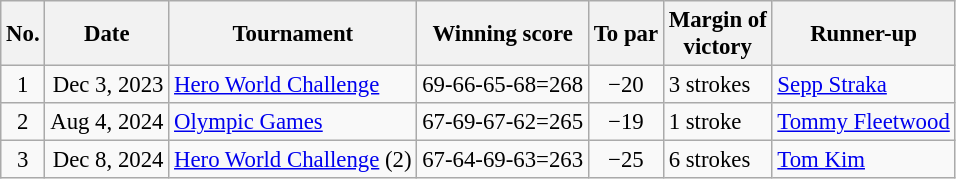<table class="wikitable" style="font-size:95%;">
<tr>
<th>No.</th>
<th>Date</th>
<th>Tournament</th>
<th>Winning score</th>
<th>To par</th>
<th>Margin of<br>victory</th>
<th>Runner-up</th>
</tr>
<tr>
<td align=center>1</td>
<td align=right>Dec 3, 2023</td>
<td><a href='#'>Hero World Challenge</a></td>
<td>69-66-65-68=268</td>
<td align=center>−20</td>
<td>3 strokes</td>
<td> <a href='#'>Sepp Straka</a></td>
</tr>
<tr>
<td align=center>2</td>
<td align=right>Aug 4, 2024</td>
<td><a href='#'>Olympic Games</a></td>
<td>67-69-67-62=265</td>
<td align=center>−19</td>
<td>1 stroke</td>
<td> <a href='#'>Tommy Fleetwood</a></td>
</tr>
<tr>
<td align=center>3</td>
<td align=right>Dec 8, 2024</td>
<td><a href='#'>Hero World Challenge</a> (2)</td>
<td>67-64-69-63=263</td>
<td align=center>−25</td>
<td>6 strokes</td>
<td> <a href='#'>Tom Kim</a></td>
</tr>
</table>
